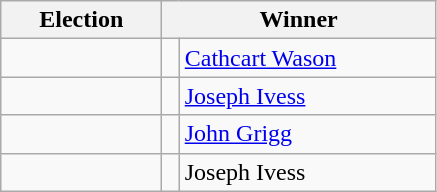<table class=wikitable>
<tr>
<th width=100>Election</th>
<th width=175 colspan=2>Winner</th>
</tr>
<tr>
<td></td>
<td></td>
<td><a href='#'>Cathcart Wason</a></td>
</tr>
<tr>
<td></td>
<td></td>
<td><a href='#'>Joseph Ivess</a></td>
</tr>
<tr>
<td></td>
<td></td>
<td><a href='#'>John Grigg</a></td>
</tr>
<tr>
<td></td>
<td></td>
<td>Joseph Ivess</td>
</tr>
</table>
